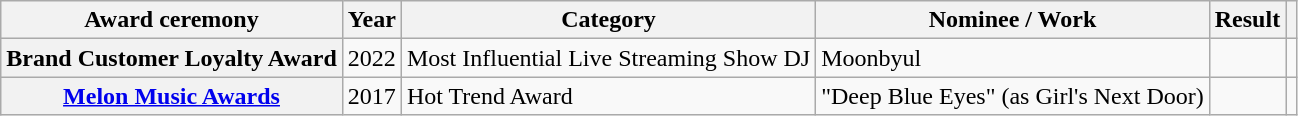<table class="wikitable plainrowheaders">
<tr>
<th scope="col">Award ceremony</th>
<th scope="col">Year</th>
<th scope="col">Category</th>
<th scope="col">Nominee / Work</th>
<th scope="col">Result</th>
<th scope="col" class="unsortable"></th>
</tr>
<tr>
<th scope="row">Brand Customer Loyalty Award</th>
<td style="text-align:center">2022</td>
<td>Most Influential Live Streaming Show DJ</td>
<td>Moonbyul</td>
<td></td>
<td style="text-align:center"></td>
</tr>
<tr>
<th scope="row"><a href='#'>Melon Music Awards</a></th>
<td style="text-align:center">2017</td>
<td>Hot Trend Award</td>
<td>"Deep Blue Eyes" (as Girl's Next Door)</td>
<td></td>
<td></td>
</tr>
</table>
